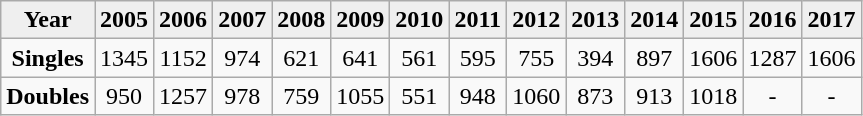<table class="wikitable">
<tr bgcolor="#efefef">
<td align="center"><strong>Year</strong></td>
<td align="center"><strong>2005</strong></td>
<td align="center"><strong>2006</strong></td>
<td align="center"><strong>2007</strong></td>
<td align="center"><strong>2008</strong></td>
<td align="center"><strong>2009</strong></td>
<td align="center"><strong>2010</strong></td>
<td align="center"><strong>2011</strong></td>
<td align="center"><strong>2012</strong></td>
<td align="center"><strong>2013</strong></td>
<td align="center"><strong>2014</strong></td>
<td align="center"><strong>2015</strong></td>
<td align="center"><strong>2016</strong></td>
<td align="center"><strong>2017</strong></td>
</tr>
<tr>
<td align="center" valign="top"><strong>Singles</strong></td>
<td align="center" valign="top">1345</td>
<td align="center" valign="top">1152</td>
<td align="center" valign="top">974</td>
<td align="center" valign="top">621</td>
<td align="center" valign="top">641</td>
<td align="center" valign="top">561</td>
<td align="center" valign="top">595</td>
<td align="center" valign="top">755</td>
<td align="center" valign="top">394</td>
<td align="center" valign="top">897</td>
<td align="center" valign="top">1606</td>
<td align="center" valign="top">1287</td>
<td align="center" valign="top">1606</td>
</tr>
<tr>
<td align="center" valign="top"><strong>Doubles</strong></td>
<td align="center" valign="top">950</td>
<td align="center" valign="top">1257</td>
<td align="center" valign="top">978</td>
<td align="center" valign="top">759</td>
<td align="center" valign="top">1055</td>
<td align="center" valign="top">551</td>
<td align="center" valign="top">948</td>
<td align="center" valign="top">1060</td>
<td align="center" valign="top">873</td>
<td align="center" valign="top">913</td>
<td align="center" valign="top">1018</td>
<td align="center" valign="top">-</td>
<td align="center" valign="top">-</td>
</tr>
</table>
